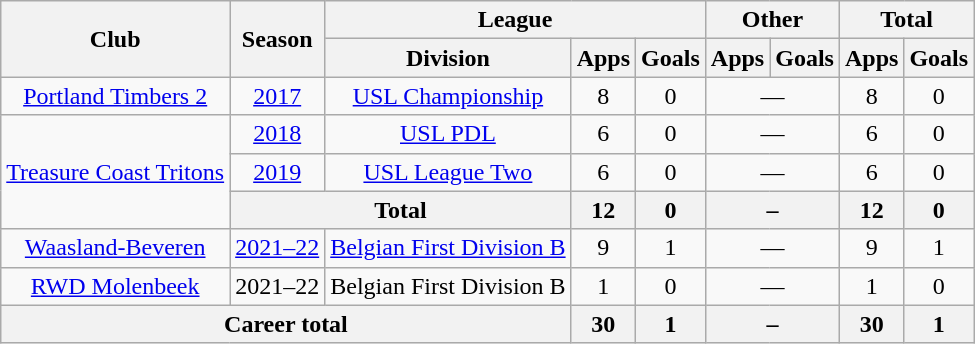<table class="wikitable" style="text-align:center">
<tr>
<th rowspan="2">Club</th>
<th rowspan="2">Season</th>
<th colspan="3">League</th>
<th colspan="2">Other</th>
<th colspan="2">Total</th>
</tr>
<tr>
<th>Division</th>
<th>Apps</th>
<th>Goals</th>
<th>Apps</th>
<th>Goals</th>
<th>Apps</th>
<th>Goals</th>
</tr>
<tr>
<td><a href='#'>Portland Timbers 2</a></td>
<td><a href='#'>2017</a></td>
<td><a href='#'>USL Championship</a></td>
<td>8</td>
<td>0</td>
<td colspan="2">—</td>
<td>8</td>
<td>0</td>
</tr>
<tr>
<td rowspan="3"><a href='#'>Treasure Coast Tritons</a></td>
<td><a href='#'>2018</a></td>
<td><a href='#'>USL PDL</a></td>
<td>6</td>
<td>0</td>
<td colspan="2">—</td>
<td>6</td>
<td>0</td>
</tr>
<tr>
<td><a href='#'>2019</a></td>
<td><a href='#'>USL League Two</a></td>
<td>6</td>
<td>0</td>
<td colspan="2">—</td>
<td>6</td>
<td>0</td>
</tr>
<tr>
<th colspan="2">Total</th>
<th>12</th>
<th>0</th>
<th colspan="2">–</th>
<th>12</th>
<th>0</th>
</tr>
<tr>
<td><a href='#'>Waasland-Beveren</a></td>
<td><a href='#'>2021–22</a></td>
<td><a href='#'>Belgian First Division B</a></td>
<td>9</td>
<td>1</td>
<td colspan="2">—</td>
<td>9</td>
<td>1</td>
</tr>
<tr>
<td><a href='#'>RWD Molenbeek</a></td>
<td>2021–22</td>
<td>Belgian First Division B</td>
<td>1</td>
<td>0</td>
<td colspan="2">—</td>
<td>1</td>
<td>0</td>
</tr>
<tr>
<th colspan="3">Career total</th>
<th>30</th>
<th>1</th>
<th colspan="2">–</th>
<th>30</th>
<th>1</th>
</tr>
</table>
